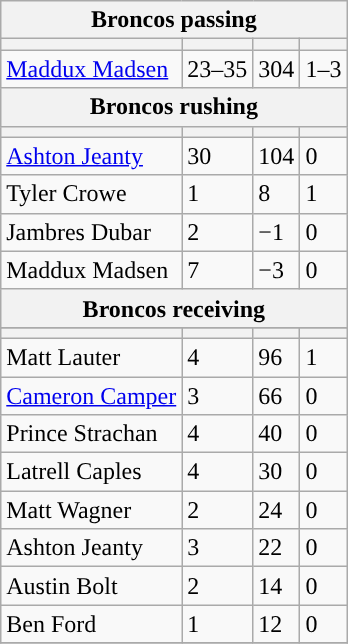<table class="wikitable plainrowheaders">
<tr>
<th colspan="6">Broncos passing</th>
</tr>
<tr>
<th scope="col"></th>
<th scope="col"></th>
<th scope="col"></th>
<th scope="col"></th>
</tr>
<tr>
<td><a href='#'>Maddux Madsen</a></td>
<td>23–35</td>
<td>304</td>
<td>1–3</td>
</tr>
<tr>
<th colspan="6">Broncos rushing</th>
</tr>
<tr>
<th scope="col"></th>
<th scope="col"></th>
<th scope="col"></th>
<th scope="col"></th>
</tr>
<tr>
<td><a href='#'>Ashton Jeanty</a></td>
<td>30</td>
<td>104</td>
<td>0</td>
</tr>
<tr>
<td>Tyler Crowe</td>
<td>1</td>
<td>8</td>
<td>1</td>
</tr>
<tr>
<td>Jambres Dubar</td>
<td>2</td>
<td>−1</td>
<td>0</td>
</tr>
<tr>
<td>Maddux Madsen</td>
<td>7</td>
<td>−3</td>
<td>0</td>
</tr>
<tr>
<th colspan="6">Broncos receiving</th>
</tr>
<tr>
</tr>
<tr>
<th scope="col"></th>
<th scope="col"></th>
<th scope="col"></th>
<th scope="col"></th>
</tr>
<tr>
<td>Matt Lauter</td>
<td>4</td>
<td>96</td>
<td>1</td>
</tr>
<tr>
<td><a href='#'>Cameron Camper</a></td>
<td>3</td>
<td>66</td>
<td>0</td>
</tr>
<tr>
<td>Prince Strachan</td>
<td>4</td>
<td>40</td>
<td>0</td>
</tr>
<tr>
<td>Latrell Caples</td>
<td>4</td>
<td>30</td>
<td>0</td>
</tr>
<tr>
<td>Matt Wagner</td>
<td>2</td>
<td>24</td>
<td>0</td>
</tr>
<tr>
<td>Ashton Jeanty</td>
<td>3</td>
<td>22</td>
<td>0</td>
</tr>
<tr>
<td>Austin Bolt</td>
<td>2</td>
<td>14</td>
<td>0</td>
</tr>
<tr>
<td>Ben Ford</td>
<td>1</td>
<td>12</td>
<td>0</td>
</tr>
<tr>
</tr>
</table>
